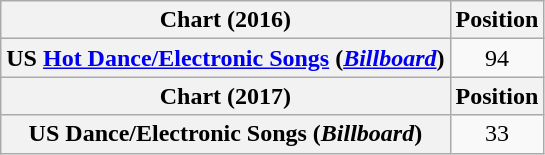<table class="wikitable sortable plainrowheaders" style="text-align:center">
<tr>
<th scope="col">Chart (2016)</th>
<th scope="col">Position</th>
</tr>
<tr>
<th scope="row">US <a href='#'>Hot Dance/Electronic Songs</a> (<em><a href='#'>Billboard</a></em>)</th>
<td>94</td>
</tr>
<tr>
<th scope="col">Chart (2017)</th>
<th scope="col">Position</th>
</tr>
<tr>
<th scope="row">US Dance/Electronic Songs (<em>Billboard</em>)</th>
<td>33</td>
</tr>
</table>
